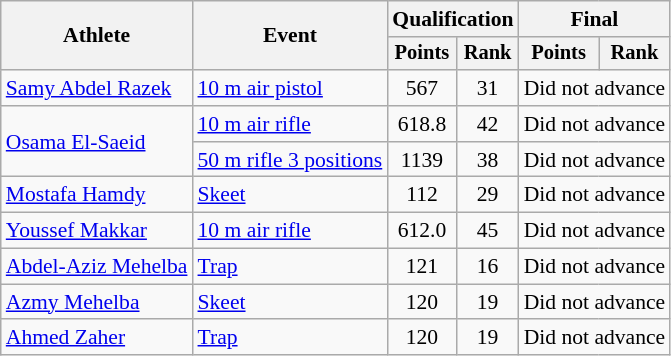<table class="wikitable" style="font-size:90%">
<tr>
<th rowspan="2">Athlete</th>
<th rowspan="2">Event</th>
<th colspan=2>Qualification</th>
<th colspan=2>Final</th>
</tr>
<tr style="font-size:95%">
<th>Points</th>
<th>Rank</th>
<th>Points</th>
<th>Rank</th>
</tr>
<tr align=center>
<td align=left><a href='#'>Samy Abdel Razek</a></td>
<td align=left><a href='#'>10 m air pistol</a></td>
<td>567</td>
<td>31</td>
<td colspan="2">Did not advance</td>
</tr>
<tr align=center>
<td align=left rowspan=2><a href='#'>Osama El-Saeid</a></td>
<td align=left><a href='#'>10 m air rifle</a></td>
<td>618.8</td>
<td>42</td>
<td colspan=2>Did not advance</td>
</tr>
<tr align=center>
<td align=left><a href='#'>50 m rifle 3 positions</a></td>
<td>1139</td>
<td>38</td>
<td colspan="2">Did not advance</td>
</tr>
<tr align=center>
<td align=left><a href='#'>Mostafa Hamdy</a></td>
<td align=left><a href='#'>Skeet</a></td>
<td>112</td>
<td>29</td>
<td colspan=2>Did not advance</td>
</tr>
<tr align=center>
<td align=left><a href='#'>Youssef Makkar</a></td>
<td align=left><a href='#'>10 m air rifle</a></td>
<td>612.0</td>
<td>45</td>
<td colspan=2>Did not advance</td>
</tr>
<tr align=center>
<td align=left><a href='#'>Abdel-Aziz Mehelba</a></td>
<td align=left><a href='#'>Trap</a></td>
<td>121</td>
<td>16</td>
<td colspan=2>Did not advance</td>
</tr>
<tr align=center>
<td align=left><a href='#'>Azmy Mehelba</a></td>
<td align=left><a href='#'>Skeet</a></td>
<td>120</td>
<td>19</td>
<td colspan=2>Did not advance</td>
</tr>
<tr align=center>
<td align=left><a href='#'>Ahmed Zaher</a></td>
<td align=left><a href='#'>Trap</a></td>
<td>120</td>
<td>19</td>
<td colspan=2>Did not advance</td>
</tr>
</table>
